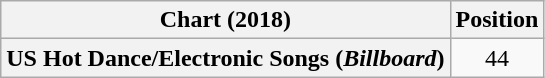<table class="wikitable plainrowheaders" style="text-align:center">
<tr>
<th scope="col">Chart (2018)</th>
<th scope="col">Position</th>
</tr>
<tr>
<th scope="row">US Hot Dance/Electronic Songs (<em>Billboard</em>)</th>
<td>44</td>
</tr>
</table>
